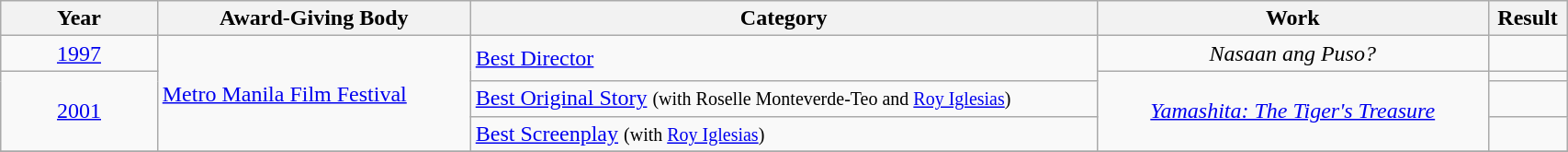<table | width="90%" class="wikitable sortable">
<tr>
<th width="10%">Year</th>
<th width="20%">Award-Giving Body</th>
<th width="40%">Category</th>
<th width="25%">Work</th>
<th width="10%">Result</th>
</tr>
<tr>
<td align="center"><a href='#'>1997</a></td>
<td rowspan="4" align="left"><a href='#'>Metro Manila Film Festival</a></td>
<td align="left" rowspan=2><a href='#'>Best Director</a></td>
<td align="center"><em>Nasaan ang Puso?</em></td>
<td></td>
</tr>
<tr>
<td rowspan="3" align="center"><a href='#'>2001</a></td>
<td align="center" rowspan="3"><em><a href='#'>Yamashita: The Tiger's Treasure</a></em></td>
<td></td>
</tr>
<tr>
<td align="left"><a href='#'>Best Original Story</a> <small>(with Roselle Monteverde-Teo and <a href='#'>Roy Iglesias</a>)</small></td>
<td></td>
</tr>
<tr>
<td align="left"><a href='#'>Best Screenplay</a> <small>(with <a href='#'>Roy Iglesias</a>)</small></td>
<td></td>
</tr>
<tr>
</tr>
</table>
